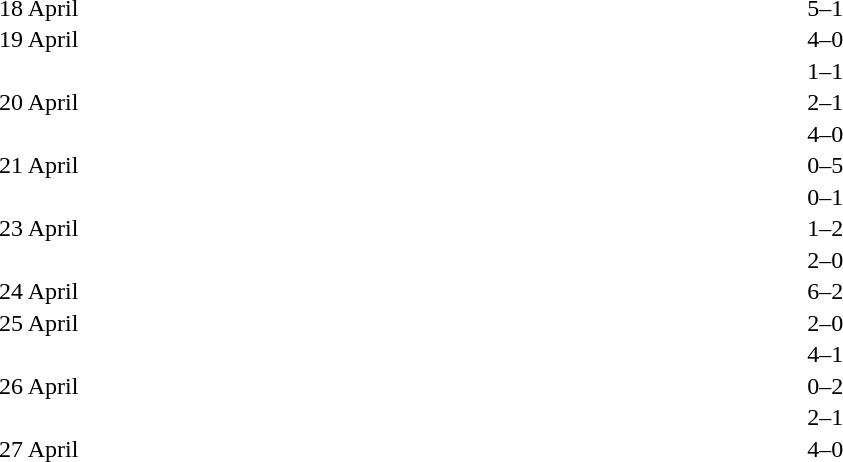<table cellspacing=1 width=70%>
<tr>
<th width=25%></th>
<th width=30%></th>
<th width=15%></th>
<th width=30%></th>
</tr>
<tr>
<td>18 April</td>
<td align=right></td>
<td align=center>5–1</td>
<td></td>
</tr>
<tr>
<td>19 April</td>
<td align=right></td>
<td align=center>4–0</td>
<td></td>
</tr>
<tr>
<td></td>
<td align=right></td>
<td align=center>1–1</td>
<td></td>
</tr>
<tr>
<td>20 April</td>
<td align=right></td>
<td align=center>2–1</td>
<td></td>
</tr>
<tr>
<td></td>
<td align=right></td>
<td align=center>4–0</td>
<td></td>
</tr>
<tr>
<td>21 April</td>
<td align=right></td>
<td align=center>0–5</td>
<td></td>
</tr>
<tr>
<td></td>
<td align=right></td>
<td align=center>0–1</td>
<td></td>
</tr>
<tr>
<td>23 April</td>
<td align=right></td>
<td align=center>1–2</td>
<td></td>
</tr>
<tr>
<td></td>
<td align=right></td>
<td align=center>2–0</td>
<td></td>
</tr>
<tr>
<td>24 April</td>
<td align=right></td>
<td align=center>6–2</td>
<td></td>
</tr>
<tr>
<td>25 April</td>
<td align=right></td>
<td align=center>2–0</td>
<td></td>
</tr>
<tr>
<td></td>
<td align=right></td>
<td align=center>4–1</td>
<td></td>
</tr>
<tr>
<td>26 April</td>
<td align=right></td>
<td align=center>0–2</td>
<td></td>
</tr>
<tr>
<td></td>
<td align=right></td>
<td align=center>2–1</td>
<td></td>
</tr>
<tr>
<td>27 April</td>
<td align=right></td>
<td align=center>4–0</td>
<td></td>
</tr>
</table>
